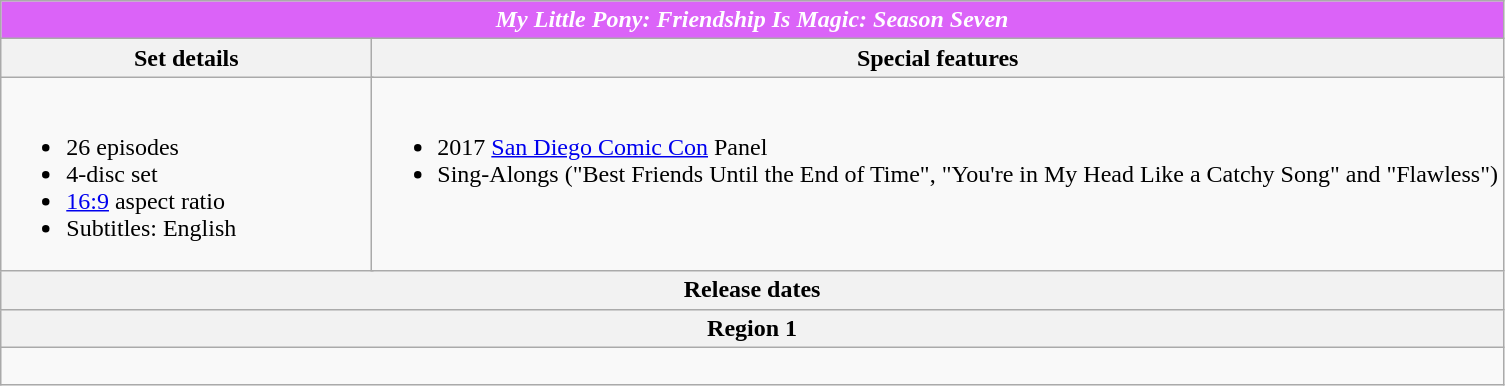<table class="wikitable">
<tr style="background-color: #DB63F8; color: white;">
<td align="center" scope="col" colspan="8"><strong><em>My Little Pony: Friendship Is Magic: Season Seven</em></strong></td>
</tr>
<tr>
<th scope="col" colspan="4" style="text-align: center; width: 15em;"><strong>Set details</strong></th>
<th scope="col" colspan="4" style="text-align: center;"><strong>Special features</strong></th>
</tr>
<tr valign="top">
<td colspan="4"><br><ul><li>26 episodes</li><li>4-disc set</li><li><a href='#'>16:9</a> aspect ratio</li><li>Subtitles: English</li></ul></td>
<td colspan="2"><br><ul><li>2017 <a href='#'>San Diego Comic Con</a> Panel</li><li>Sing-Alongs ("Best Friends Until the End of Time", "You're in My Head Like a Catchy Song" and "Flawless")</li></ul></td>
</tr>
<tr>
<th scope="col" colspan="8" style="text-align: center;"><strong>Release dates</strong></th>
</tr>
<tr>
<th scope="col" colspan="8" style="text-align: center;">Region 1<br></th>
</tr>
<tr>
<td scope="col" colspan="8" style="text-align: center;"><br></td>
</tr>
</table>
